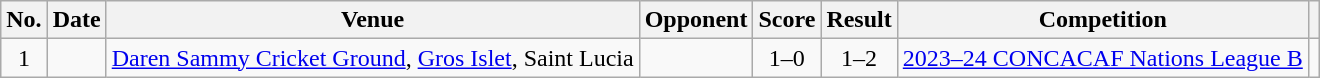<table class="wikitable sortable">
<tr>
<th scope="col">No.</th>
<th scope="col">Date</th>
<th scope="col">Venue</th>
<th scope="col">Opponent</th>
<th scope="col">Score</th>
<th scope="col">Result</th>
<th scope="col">Competition</th>
<th scope="col" class="unsortable"></th>
</tr>
<tr>
<td style="text-align:center">1</td>
<td></td>
<td><a href='#'>Daren Sammy Cricket Ground</a>, <a href='#'>Gros Islet</a>, Saint Lucia</td>
<td></td>
<td style="text-align:center">1–0</td>
<td style="text-align:center">1–2</td>
<td><a href='#'>2023–24 CONCACAF Nations League B</a></td>
<td></td>
</tr>
</table>
